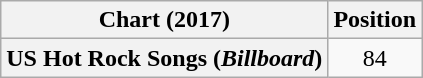<table class="wikitable plainrowheaders">
<tr>
<th>Chart (2017)</th>
<th>Position</th>
</tr>
<tr>
<th scope="row">US Hot Rock Songs (<em>Billboard</em>)</th>
<td style="text-align:center">84</td>
</tr>
</table>
